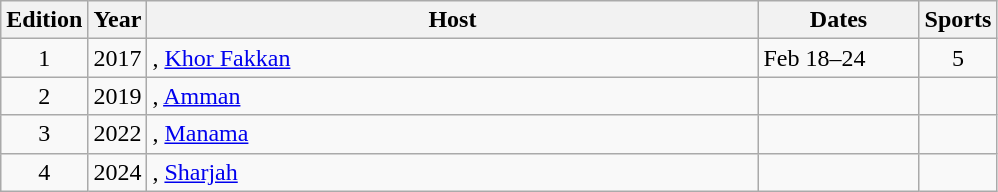<table class=wikitable>
<tr>
<th width=20>Edition</th>
<th width=20>Year</th>
<th width=400>Host</th>
<th width=100>Dates</th>
<th width=20>Sports</th>
</tr>
<tr>
<td align=center>1</td>
<td>2017</td>
<td>, <a href='#'>Khor Fakkan</a></td>
<td>Feb 18–24</td>
<td align=center>5</td>
</tr>
<tr>
<td align=center>2</td>
<td>2019</td>
<td>, <a href='#'>Amman</a></td>
<td></td>
<td align=center></td>
</tr>
<tr>
<td align=center>3</td>
<td>2022</td>
<td>, <a href='#'>Manama</a></td>
<td></td>
<td align=center></td>
</tr>
<tr>
<td align=center>4</td>
<td>2024</td>
<td>, <a href='#'>Sharjah</a></td>
<td></td>
<td align=center></td>
</tr>
</table>
